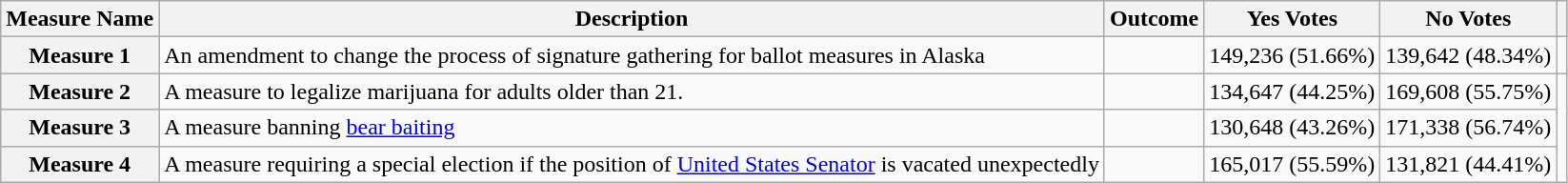<table class="wikitable sortable plainrowheaders">
<tr>
<th scope=col>Measure Name</th>
<th scope=col>Description</th>
<th scope=col>Outcome</th>
<th scope=col>Yes Votes</th>
<th scope=col>No Votes</th>
<th scope=col></th>
</tr>
<tr>
<th scope=row>Measure 1</th>
<td>An amendment to change the process of signature gathering for ballot measures in Alaska</td>
<td></td>
<td>149,236 (51.66%)</td>
<td>139,642 (48.34%)</td>
<td></td>
</tr>
<tr>
<th scope=row>Measure 2</th>
<td>A measure to legalize marijuana for adults older than 21.</td>
<td></td>
<td>134,647 (44.25%)</td>
<td>169,608 (55.75%)</td>
<td rowspan=3></td>
</tr>
<tr>
<th scope=row>Measure 3</th>
<td>A measure banning <a href='#'>bear baiting</a></td>
<td></td>
<td>130,648 (43.26%)</td>
<td>171,338 (56.74%)</td>
</tr>
<tr>
<th scope=row>Measure 4</th>
<td>A measure requiring a special election if the position of <a href='#'>United States Senator</a> is vacated unexpectedly</td>
<td></td>
<td>165,017 (55.59%)</td>
<td>131,821 (44.41%)</td>
</tr>
</table>
